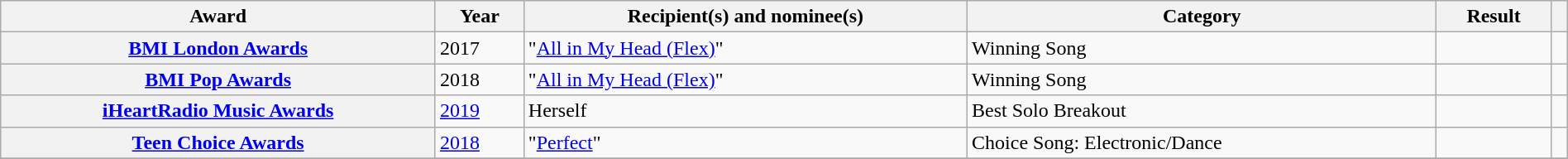<table class="wikitable sortable plainrowheaders" style="width: 100%;">
<tr>
<th scope="col">Award</th>
<th scope="col">Year</th>
<th scope="col">Recipient(s) and nominee(s)</th>
<th scope="col">Category</th>
<th scope="col">Result</th>
<th scope="col" class="unsortable"></th>
</tr>
<tr>
<th scope="row"><a href='#'>BMI London Awards</a></th>
<td>2017</td>
<td>"<a href='#'>All in My Head (Flex)</a>"</td>
<td>Winning Song</td>
<td></td>
<td style="text-align:center;"></td>
</tr>
<tr>
<th scope="row"><a href='#'>BMI Pop Awards</a></th>
<td>2018</td>
<td>"<a href='#'>All in My Head (Flex)</a>"</td>
<td>Winning Song</td>
<td></td>
<td style="text-align:center;"></td>
</tr>
<tr>
<th scope="row"><a href='#'>iHeartRadio Music Awards</a></th>
<td><a href='#'>2019</a></td>
<td>Herself</td>
<td>Best Solo Breakout</td>
<td></td>
<td style="text-align:center;"></td>
</tr>
<tr>
<th scope="row"><a href='#'>Teen Choice Awards</a></th>
<td><a href='#'>2018</a></td>
<td>"<a href='#'>Perfect</a>" </td>
<td>Choice Song: Electronic/Dance</td>
<td></td>
<td style="text-align:center;"></td>
</tr>
<tr>
</tr>
</table>
